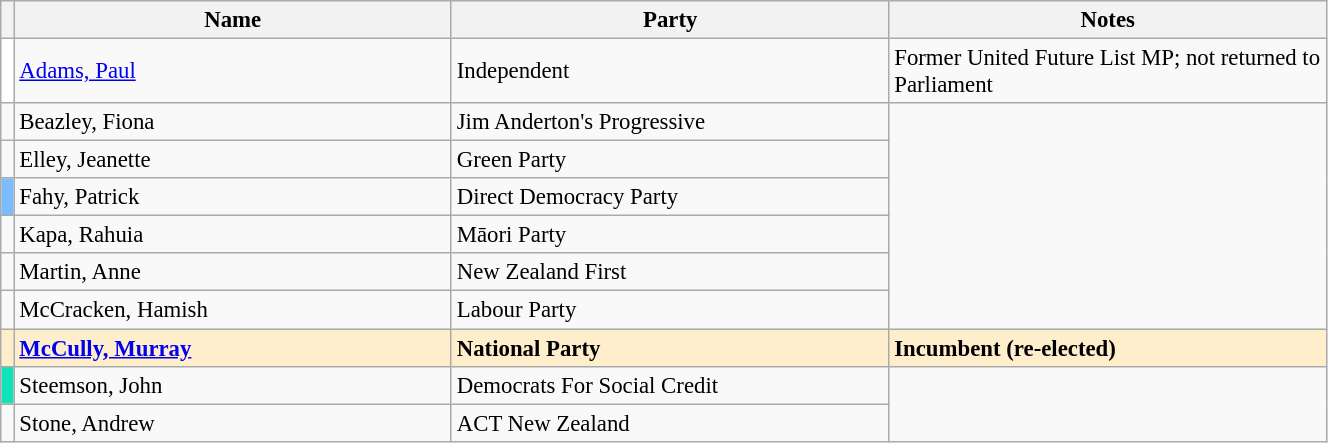<table class="wikitable" width="70%" style="font-size:95%;">
<tr>
<th width=1%></th>
<th width=33%>Name</th>
<th width=33%>Party</th>
<th width=33%>Notes</th>
</tr>
<tr -->
<td bgcolor=#ffffff></td>
<td><a href='#'>Adams, Paul</a></td>
<td>Independent</td>
<td>Former United Future List MP; not returned to Parliament</td>
</tr>
<tr -->
<td bgcolor=></td>
<td>Beazley, Fiona</td>
<td>Jim Anderton's Progressive</td>
</tr>
<tr -->
<td bgcolor=></td>
<td>Elley, Jeanette</td>
<td>Green Party</td>
</tr>
<tr -->
<td bgcolor=#79bcff></td>
<td>Fahy, Patrick</td>
<td>Direct Democracy Party</td>
</tr>
<tr -->
<td bgcolor=></td>
<td>Kapa, Rahuia</td>
<td>Māori Party</td>
</tr>
<tr -->
<td bgcolor=></td>
<td>Martin, Anne</td>
<td>New Zealand First</td>
</tr>
<tr -->
<td bgcolor=></td>
<td>McCracken, Hamish</td>
<td>Labour Party</td>
</tr>
<tr ---- bgcolor=#FFEECC>
<td bgcolor=></td>
<td><strong><a href='#'>McCully, Murray</a></strong></td>
<td><strong>National Party</strong></td>
<td><strong>Incumbent (re-elected)</strong></td>
</tr>
<tr -->
<td bgcolor=#11e3b9></td>
<td>Steemson, John</td>
<td>Democrats For Social Credit</td>
</tr>
<tr -->
<td bgcolor=></td>
<td>Stone, Andrew</td>
<td>ACT New Zealand</td>
</tr>
</table>
